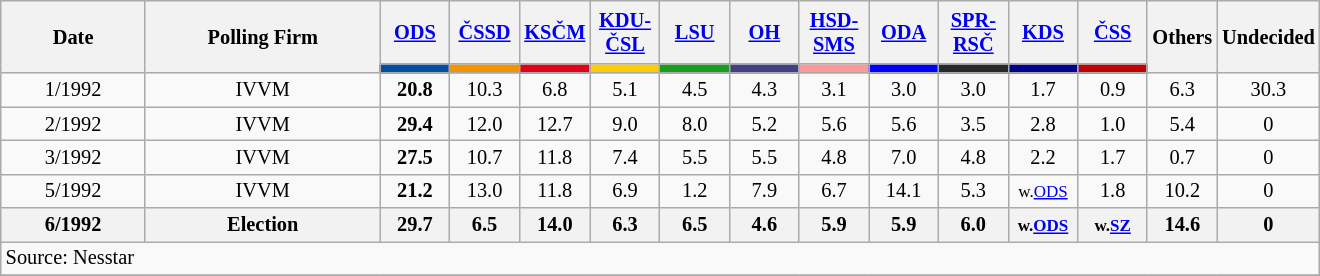<table class="wikitable" style="text-align:center; font-size:85%; line-height:16px;">
<tr style="height:42px;">
<th style="width:90px;" rowspan="2">Date</th>
<th style="width:150px;" rowspan="2">Polling Firm</th>
<th><a href='#'><span>ODS</span></a></th>
<th><a href='#'><span>ČSSD</span></a></th>
<th><a href='#'><span>KSČM</span></a></th>
<th><a href='#'><span>KDU-ČSL</span></a></th>
<th><a href='#'><span>LSU</span></a></th>
<th><a href='#'><span>OH</span></a></th>
<th><a href='#'><span>HSD-SMS</span></a></th>
<th><a href='#'><span>ODA</span></a></th>
<th><a href='#'><span>SPR-RSČ</span></a></th>
<th><a href='#'><span>KDS</span></a></th>
<th><a href='#'><span>ČSS</span></a></th>
<th style="width:40px;" rowspan="2">Others</th>
<th style="width:40px;" rowspan="2">Undecided</th>
</tr>
<tr>
<th style="color:inherit;background:#034EA2; width:40px;"></th>
<th style="color:inherit;background:#F29400; width:40px;"></th>
<th style="color:inherit;background:#E00219; width:40px;"></th>
<th style="color:inherit;background:#FFCB03; width:40px;"></th>
<th style="color:inherit;background:#179E1E; width:40px;"></th>
<th style="color:inherit;background:#423F83; width:40px;"></th>
<th style="color:inherit;background:#FF9999; width:40px;"></th>
<th style="color:inherit;background:#0000FF; width:40px;"></th>
<th style="color:inherit;background:#292829; width:40px;"></th>
<th style="color:inherit;background:#00008B; width:40px;"></th>
<th style="color:inherit;background:#BF0202; width:40px;"></th>
</tr>
<tr>
<td>1/1992</td>
<td>IVVM</td>
<td><strong>20.8</strong></td>
<td>10.3</td>
<td>6.8</td>
<td>5.1</td>
<td>4.5</td>
<td>4.3</td>
<td>3.1</td>
<td>3.0</td>
<td>3.0</td>
<td>1.7</td>
<td>0.9</td>
<td>6.3</td>
<td>30.3</td>
</tr>
<tr>
<td>2/1992</td>
<td>IVVM</td>
<td><strong>29.4</strong></td>
<td>12.0</td>
<td>12.7</td>
<td>9.0</td>
<td>8.0</td>
<td>5.2</td>
<td>5.6</td>
<td>5.6</td>
<td>3.5</td>
<td>2.8</td>
<td>1.0</td>
<td>5.4</td>
<td>0</td>
</tr>
<tr>
<td>3/1992</td>
<td>IVVM</td>
<td><strong>27.5</strong></td>
<td>10.7</td>
<td>11.8</td>
<td>7.4</td>
<td>5.5</td>
<td>5.5</td>
<td>4.8</td>
<td>7.0</td>
<td>4.8</td>
<td>2.2</td>
<td>1.7</td>
<td>0.7</td>
<td>0</td>
</tr>
<tr>
<td>5/1992</td>
<td>IVVM</td>
<td><strong>21.2</strong></td>
<td>13.0</td>
<td>11.8</td>
<td>6.9</td>
<td>1.2</td>
<td>7.9</td>
<td>6.7</td>
<td>14.1</td>
<td>5.3</td>
<td><small>w.<a href='#'>ODS</a></small></td>
<td>1.8</td>
<td>10.2</td>
<td>0</td>
</tr>
<tr>
<th>6/1992</th>
<th>Election</th>
<th><strong>29.7</strong></th>
<th>6.5</th>
<th>14.0</th>
<th>6.3</th>
<th>6.5</th>
<th>4.6</th>
<th>5.9</th>
<th>5.9</th>
<th>6.0</th>
<th><small>w.<a href='#'>ODS</a></small></th>
<th><small>w.<a href='#'>SZ</a></small></th>
<th>14.6</th>
<th>0</th>
</tr>
<tr>
<td align=left colspan=15>Source: Nesstar</td>
</tr>
<tr>
</tr>
</table>
